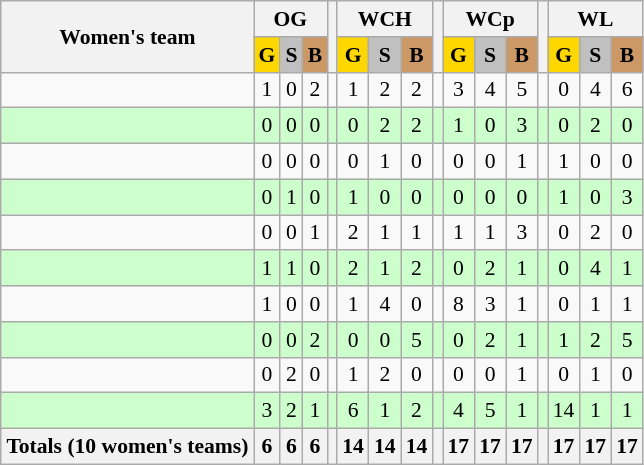<table class="wikitable sortable" style="text-align: center; font-size: 90%; margin-left: 1em;">
<tr>
<th rowspan="2">Women's team</th>
<th colspan="3">OG</th>
<th rowspan="2" class="unsortable"></th>
<th colspan="3">WCH</th>
<th rowspan="2" class="unsortable"></th>
<th colspan="3">WCp</th>
<th rowspan="2" class="unsortable"></th>
<th colspan="3">WL</th>
</tr>
<tr>
<th style="background-color: gold;">G</th>
<th style="background-color: silver;">S</th>
<th style="background-color: #cc9966;">B</th>
<th style="background-color: gold;">G</th>
<th style="background-color: silver;">S</th>
<th style="background-color: #cc9966;">B</th>
<th style="background-color: gold;">G</th>
<th style="background-color: silver;">S</th>
<th style="background-color: #cc9966;">B</th>
<th style="background-color: gold;">G</th>
<th style="background-color: silver;">S</th>
<th style="background-color: #cc9966;">B</th>
</tr>
<tr>
<td style="text-align: left;"></td>
<td>1</td>
<td>0</td>
<td>2</td>
<td></td>
<td>1</td>
<td>2</td>
<td>2</td>
<td></td>
<td>3</td>
<td>4</td>
<td>5</td>
<td></td>
<td>0</td>
<td>4</td>
<td>6</td>
</tr>
<tr style="background-color: #ccffcc;">
<td style="text-align: left;"></td>
<td>0</td>
<td>0</td>
<td>0</td>
<td></td>
<td>0</td>
<td>2</td>
<td>2</td>
<td></td>
<td>1</td>
<td>0</td>
<td>3</td>
<td></td>
<td>0</td>
<td>2</td>
<td>0</td>
</tr>
<tr>
<td style="text-align: left;"></td>
<td>0</td>
<td>0</td>
<td>0</td>
<td></td>
<td>0</td>
<td>1</td>
<td>0</td>
<td></td>
<td>0</td>
<td>0</td>
<td>1</td>
<td></td>
<td>1</td>
<td>0</td>
<td>0</td>
</tr>
<tr style="background-color: #ccffcc;">
<td style="text-align: left;"></td>
<td>0</td>
<td>1</td>
<td>0</td>
<td></td>
<td>1</td>
<td>0</td>
<td>0</td>
<td></td>
<td>0</td>
<td>0</td>
<td>0</td>
<td></td>
<td>1</td>
<td>0</td>
<td>3</td>
</tr>
<tr>
<td style="text-align: left;"></td>
<td>0</td>
<td>0</td>
<td>1</td>
<td></td>
<td>2</td>
<td>1</td>
<td>1</td>
<td></td>
<td>1</td>
<td>1</td>
<td>3</td>
<td></td>
<td>0</td>
<td>2</td>
<td>0</td>
</tr>
<tr style="background-color: #ccffcc;">
<td style="text-align: left;"></td>
<td>1</td>
<td>1</td>
<td>0</td>
<td></td>
<td>2</td>
<td>1</td>
<td>2</td>
<td></td>
<td>0</td>
<td>2</td>
<td>1</td>
<td></td>
<td>0</td>
<td>4</td>
<td>1</td>
</tr>
<tr>
<td style="text-align: left;"></td>
<td>1</td>
<td>0</td>
<td>0</td>
<td></td>
<td>1</td>
<td>4</td>
<td>0</td>
<td></td>
<td>8</td>
<td>3</td>
<td>1</td>
<td></td>
<td>0</td>
<td>1</td>
<td>1</td>
</tr>
<tr style="background-color: #ccffcc;">
<td style="text-align: left;"></td>
<td>0</td>
<td>0</td>
<td>2</td>
<td></td>
<td>0</td>
<td>0</td>
<td>5</td>
<td></td>
<td>0</td>
<td>2</td>
<td>1</td>
<td></td>
<td>1</td>
<td>2</td>
<td>5</td>
</tr>
<tr>
<td style="text-align: left;"></td>
<td>0</td>
<td>2</td>
<td>0</td>
<td></td>
<td>1</td>
<td>2</td>
<td>0</td>
<td></td>
<td>0</td>
<td>0</td>
<td>1</td>
<td></td>
<td>0</td>
<td>1</td>
<td>0</td>
</tr>
<tr style="background-color: #ccffcc;">
<td style="text-align: left;"></td>
<td>3</td>
<td>2</td>
<td>1</td>
<td></td>
<td>6</td>
<td>1</td>
<td>2</td>
<td></td>
<td>4</td>
<td>5</td>
<td>1</td>
<td></td>
<td>14</td>
<td>1</td>
<td>1</td>
</tr>
<tr>
<th>Totals (10 women's teams)</th>
<th>6</th>
<th>6</th>
<th>6</th>
<th></th>
<th>14</th>
<th>14</th>
<th>14</th>
<th></th>
<th>17</th>
<th>17</th>
<th>17</th>
<th></th>
<th>17</th>
<th>17</th>
<th>17</th>
</tr>
</table>
